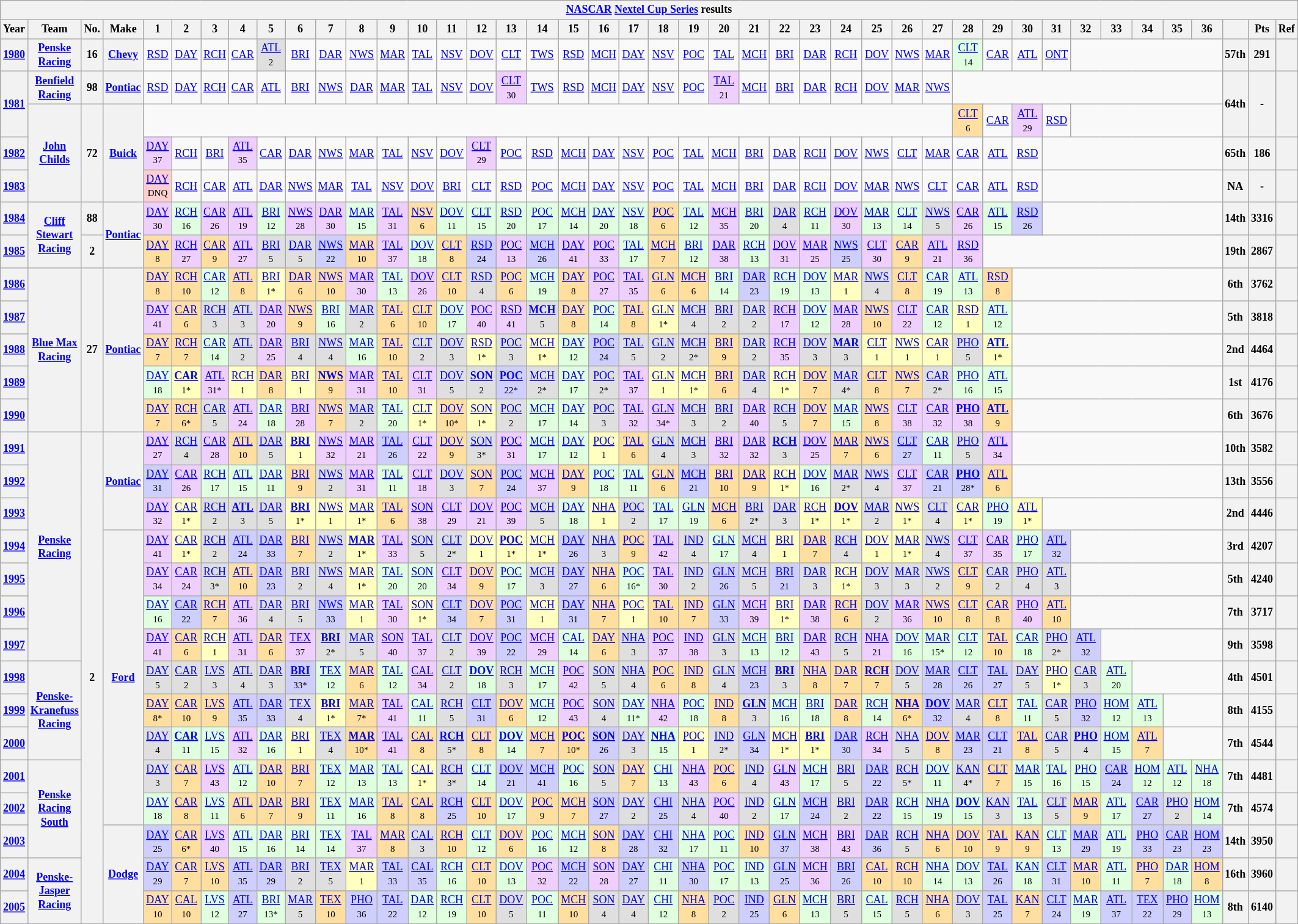<table class="wikitable" style="text-align:center; font-size:75%">
<tr>
<th colspan=45><a href='#'>NASCAR</a> <a href='#'>Nextel Cup Series</a> results</th>
</tr>
<tr>
<th>Year</th>
<th>Team</th>
<th>No.</th>
<th>Make</th>
<th>1</th>
<th>2</th>
<th>3</th>
<th>4</th>
<th>5</th>
<th>6</th>
<th>7</th>
<th>8</th>
<th>9</th>
<th>10</th>
<th>11</th>
<th>12</th>
<th>13</th>
<th>14</th>
<th>15</th>
<th>16</th>
<th>17</th>
<th>18</th>
<th>19</th>
<th>20</th>
<th>21</th>
<th>22</th>
<th>23</th>
<th>24</th>
<th>25</th>
<th>26</th>
<th>27</th>
<th>28</th>
<th>29</th>
<th>30</th>
<th>31</th>
<th>32</th>
<th>33</th>
<th>34</th>
<th>35</th>
<th>36</th>
<th></th>
<th>Pts</th>
<th>Ref</th>
</tr>
<tr>
<th><a href='#'>1980</a></th>
<th><a href='#'>Penske Racing</a></th>
<th>16</th>
<th><a href='#'>Chevy</a></th>
<td><a href='#'>RSD</a></td>
<td><a href='#'>DAY</a></td>
<td><a href='#'>RCH</a></td>
<td><a href='#'>CAR</a></td>
<td style="background:#DFDFDF;"><a href='#'>ATL</a><br><small>2</small></td>
<td><a href='#'>BRI</a></td>
<td><a href='#'>DAR</a></td>
<td><a href='#'>NWS</a></td>
<td><a href='#'>MAR</a></td>
<td><a href='#'>TAL</a></td>
<td><a href='#'>NSV</a></td>
<td><a href='#'>DOV</a></td>
<td><a href='#'>CLT</a></td>
<td><a href='#'>TWS</a></td>
<td><a href='#'>RSD</a></td>
<td><a href='#'>MCH</a></td>
<td><a href='#'>DAY</a></td>
<td><a href='#'>NSV</a></td>
<td><a href='#'>POC</a></td>
<td><a href='#'>TAL</a></td>
<td><a href='#'>MCH</a></td>
<td><a href='#'>BRI</a></td>
<td><a href='#'>DAR</a></td>
<td><a href='#'>RCH</a></td>
<td><a href='#'>DOV</a></td>
<td><a href='#'>NWS</a></td>
<td><a href='#'>MAR</a></td>
<td style="background:#DFFFDF;"><a href='#'>CLT</a><br><small>14</small></td>
<td><a href='#'>CAR</a></td>
<td><a href='#'>ATL</a></td>
<td><a href='#'>ONT</a></td>
<td colspan=5></td>
<th>57th</th>
<th>291</th>
<th></th>
</tr>
<tr>
<th rowspan=2><a href='#'>1981</a></th>
<th><a href='#'>Benfield Racing</a></th>
<th>98</th>
<th><a href='#'>Pontiac</a></th>
<td><a href='#'>RSD</a></td>
<td><a href='#'>DAY</a></td>
<td><a href='#'>RCH</a></td>
<td><a href='#'>CAR</a></td>
<td><a href='#'>ATL</a></td>
<td><a href='#'>BRI</a></td>
<td><a href='#'>NWS</a></td>
<td><a href='#'>DAR</a></td>
<td><a href='#'>MAR</a></td>
<td><a href='#'>TAL</a></td>
<td><a href='#'>NSV</a></td>
<td><a href='#'>DOV</a></td>
<td style="background:#EFCFFF;"><a href='#'>CLT</a><br><small>30</small></td>
<td><a href='#'>TWS</a></td>
<td><a href='#'>RSD</a></td>
<td><a href='#'>MCH</a></td>
<td><a href='#'>DAY</a></td>
<td><a href='#'>NSV</a></td>
<td><a href='#'>POC</a></td>
<td style="background:#EFCFFF;"><a href='#'>TAL</a><br><small>21</small></td>
<td><a href='#'>MCH</a></td>
<td><a href='#'>BRI</a></td>
<td><a href='#'>DAR</a></td>
<td><a href='#'>RCH</a></td>
<td><a href='#'>DOV</a></td>
<td><a href='#'>MAR</a></td>
<td><a href='#'>NWS</a></td>
<td colspan=9></td>
<th rowspan=2>64th</th>
<th rowspan=2>-</th>
<th rowspan=2></th>
</tr>
<tr>
<th rowspan=3><a href='#'>John Childs</a></th>
<th rowspan=3>72</th>
<th rowspan=3><a href='#'>Buick</a></th>
<td colspan=27></td>
<td style="background:#FFDF9F;"><a href='#'>CLT</a><br><small>6</small></td>
<td><a href='#'>CAR</a></td>
<td style="background:#EFCFFF;"><a href='#'>ATL</a><br><small>29</small></td>
<td><a href='#'>RSD</a></td>
<td colspan=5></td>
</tr>
<tr>
<th><a href='#'>1982</a></th>
<td style="background:#EFCFFF;"><a href='#'>DAY</a><br><small>37</small></td>
<td><a href='#'>RCH</a></td>
<td><a href='#'>BRI</a></td>
<td style="background:#EFCFFF;"><a href='#'>ATL</a><br><small>35</small></td>
<td><a href='#'>CAR</a></td>
<td><a href='#'>DAR</a></td>
<td><a href='#'>NWS</a></td>
<td><a href='#'>MAR</a></td>
<td><a href='#'>TAL</a></td>
<td><a href='#'>NSV</a></td>
<td><a href='#'>DOV</a></td>
<td style="background:#EFCFFF;"><a href='#'>CLT</a><br><small>29</small></td>
<td><a href='#'>POC</a></td>
<td><a href='#'>RSD</a></td>
<td><a href='#'>MCH</a></td>
<td><a href='#'>DAY</a></td>
<td><a href='#'>NSV</a></td>
<td><a href='#'>POC</a></td>
<td><a href='#'>TAL</a></td>
<td><a href='#'>MCH</a></td>
<td><a href='#'>BRI</a></td>
<td><a href='#'>DAR</a></td>
<td><a href='#'>RCH</a></td>
<td><a href='#'>DOV</a></td>
<td><a href='#'>NWS</a></td>
<td><a href='#'>CLT</a></td>
<td><a href='#'>MAR</a></td>
<td><a href='#'>CAR</a></td>
<td><a href='#'>ATL</a></td>
<td><a href='#'>RSD</a></td>
<td colspan=6></td>
<th>65th</th>
<th>186</th>
<th></th>
</tr>
<tr>
<th><a href='#'>1983</a></th>
<td style="background:#FFCFCF;"><a href='#'>DAY</a><br><small>DNQ</small></td>
<td><a href='#'>RCH</a></td>
<td><a href='#'>CAR</a></td>
<td><a href='#'>ATL</a></td>
<td><a href='#'>DAR</a></td>
<td><a href='#'>NWS</a></td>
<td><a href='#'>MAR</a></td>
<td><a href='#'>TAL</a></td>
<td><a href='#'>NSV</a></td>
<td><a href='#'>DOV</a></td>
<td><a href='#'>BRI</a></td>
<td><a href='#'>CLT</a></td>
<td><a href='#'>RSD</a></td>
<td><a href='#'>POC</a></td>
<td><a href='#'>MCH</a></td>
<td><a href='#'>DAY</a></td>
<td><a href='#'>NSV</a></td>
<td><a href='#'>POC</a></td>
<td><a href='#'>TAL</a></td>
<td><a href='#'>MCH</a></td>
<td><a href='#'>BRI</a></td>
<td><a href='#'>DAR</a></td>
<td><a href='#'>RCH</a></td>
<td><a href='#'>DOV</a></td>
<td><a href='#'>MAR</a></td>
<td><a href='#'>NWS</a></td>
<td><a href='#'>CLT</a></td>
<td><a href='#'>CAR</a></td>
<td><a href='#'>ATL</a></td>
<td><a href='#'>RSD</a></td>
<td colspan=6></td>
<th>NA</th>
<th>-</th>
<th></th>
</tr>
<tr>
<th><a href='#'>1984</a></th>
<th rowspan=2><a href='#'>Cliff Stewart Racing</a></th>
<th>88</th>
<th rowspan=2><a href='#'>Pontiac</a></th>
<td style="background:#EFCFFF;"><a href='#'>DAY</a><br><small>30</small></td>
<td style="background:#DFFFDF;"><a href='#'>RCH</a><br><small>16</small></td>
<td style="background:#EFCFFF;"><a href='#'>CAR</a><br><small>26</small></td>
<td style="background:#EFCFFF;"><a href='#'>ATL</a><br><small>19</small></td>
<td style="background:#DFFFDF;"><a href='#'>BRI</a><br><small>12</small></td>
<td style="background:#EFCFFF;"><a href='#'>NWS</a><br><small>28</small></td>
<td style="background:#EFCFFF;"><a href='#'>DAR</a><br><small>30</small></td>
<td style="background:#DFFFDF;"><a href='#'>MAR</a><br><small>15</small></td>
<td style="background:#EFCFFF;"><a href='#'>TAL</a><br><small>31</small></td>
<td style="background:#FFDF9F;"><a href='#'>NSV</a><br><small>6</small></td>
<td style="background:#DFFFDF;"><a href='#'>DOV</a><br><small>11</small></td>
<td style="background:#DFFFDF;"><a href='#'>CLT</a><br><small>15</small></td>
<td style="background:#DFFFDF;"><a href='#'>RSD</a><br><small>20</small></td>
<td style="background:#DFFFDF;"><a href='#'>POC</a><br><small>17</small></td>
<td style="background:#DFFFDF;"><a href='#'>MCH</a><br><small>14</small></td>
<td style="background:#DFFFDF;"><a href='#'>DAY</a><br><small>20</small></td>
<td style="background:#DFFFDF;"><a href='#'>NSV</a><br><small>18</small></td>
<td style="background:#FFDF9F;"><a href='#'>POC</a><br><small>6</small></td>
<td style="background:#DFFFDF;"><a href='#'>TAL</a><br><small>12</small></td>
<td style="background:#EFCFFF;"><a href='#'>MCH</a><br><small>35</small></td>
<td style="background:#DFFFDF;"><a href='#'>BRI</a><br><small>20</small></td>
<td style="background:#DFDFDF;"><a href='#'>DAR</a><br><small>4</small></td>
<td style="background:#DFFFDF;"><a href='#'>RCH</a><br><small>11</small></td>
<td style="background:#EFCFFF;"><a href='#'>DOV</a><br><small>30</small></td>
<td style="background:#DFFFDF;"><a href='#'>MAR</a><br><small>13</small></td>
<td style="background:#DFFFDF;"><a href='#'>CLT</a><br><small>14</small></td>
<td style="background:#DFDFDF;"><a href='#'>NWS</a><br><small>5</small></td>
<td style="background:#EFCFFF;"><a href='#'>CAR</a><br><small>26</small></td>
<td style="background:#DFFFDF;"><a href='#'>ATL</a><br><small>15</small></td>
<td style="background:#CFCFFF;"><a href='#'>RSD</a><br><small>26</small></td>
<td colspan=6></td>
<th>14th</th>
<th>3316</th>
<th></th>
</tr>
<tr>
<th><a href='#'>1985</a></th>
<th>2</th>
<td style="background:#FFDF9F;"><a href='#'>DAY</a><br><small>8</small></td>
<td style="background:#EFCFFF;"><a href='#'>RCH</a><br><small>27</small></td>
<td style="background:#FFDF9F;"><a href='#'>CAR</a><br><small>9</small></td>
<td style="background:#EFCFFF;"><a href='#'>ATL</a><br><small>27</small></td>
<td style="background:#DFDFDF;"><a href='#'>BRI</a><br><small>5</small></td>
<td style="background:#DFDFDF;"><a href='#'>DAR</a><br><small>5</small></td>
<td style="background:#CFCFFF;"><a href='#'>NWS</a><br><small>22</small></td>
<td style="background:#FFDF9F;"><a href='#'>MAR</a><br><small>10</small></td>
<td style="background:#EFCFFF;"><a href='#'>TAL</a><br><small>37</small></td>
<td style="background:#DFFFDF;"><a href='#'>DOV</a><br><small>18</small></td>
<td style="background:#FFDF9F;"><a href='#'>CLT</a><br><small>8</small></td>
<td style="background:#CFCFFF;"><a href='#'>RSD</a><br><small>24</small></td>
<td style="background:#EFCFFF;"><a href='#'>POC</a><br><small>13</small></td>
<td style="background:#CFCFFF;"><a href='#'>MCH</a><br><small>26</small></td>
<td style="background:#EFCFFF;"><a href='#'>DAY</a><br><small>41</small></td>
<td style="background:#EFCFFF;"><a href='#'>POC</a><br><small>33</small></td>
<td style="background:#DFFFDF;"><a href='#'>TAL</a><br><small>17</small></td>
<td style="background:#FFDF9F;"><a href='#'>MCH</a><br><small>7</small></td>
<td style="background:#DFFFDF;"><a href='#'>BRI</a><br><small>12</small></td>
<td style="background:#EFCFFF;"><a href='#'>DAR</a><br><small>38</small></td>
<td style="background:#DFFFDF;"><a href='#'>RCH</a><br><small>13</small></td>
<td style="background:#EFCFFF;"><a href='#'>DOV</a><br><small>31</small></td>
<td style="background:#EFCFFF;"><a href='#'>MAR</a><br><small>25</small></td>
<td style="background:#CFCFFF;"><a href='#'>NWS</a><br><small>25</small></td>
<td style="background:#EFCFFF;"><a href='#'>CLT</a><br><small>30</small></td>
<td style="background:#FFDF9F;"><a href='#'>CAR</a><br><small>9</small></td>
<td style="background:#EFCFFF;"><a href='#'>ATL</a><br><small>21</small></td>
<td style="background:#EFCFFF;"><a href='#'>RSD</a><br><small>36</small></td>
<td colspan=8></td>
<th>19th</th>
<th>2867</th>
<th></th>
</tr>
<tr>
<th><a href='#'>1986</a></th>
<th rowspan=5><a href='#'>Blue Max Racing</a></th>
<th rowspan=5>27</th>
<th rowspan=5><a href='#'>Pontiac</a></th>
<td style="background:#FFDF9F;"><a href='#'>DAY</a><br><small>8</small></td>
<td style="background:#FFDF9F;"><a href='#'>RCH</a><br><small>10</small></td>
<td style="background:#DFFFDF;"><a href='#'>CAR</a><br><small>12</small></td>
<td style="background:#FFDF9F;"><a href='#'>ATL</a><br><small>8</small></td>
<td style="background:#FFFFBF;"><a href='#'>BRI</a><br><small>1*</small></td>
<td style="background:#FFDF9F;"><a href='#'>DAR</a><br><small>6</small></td>
<td style="background:#FFDF9F;"><a href='#'>NWS</a><br><small>10</small></td>
<td style="background:#EFCFFF;"><a href='#'>MAR</a><br><small>30</small></td>
<td style="background:#DFFFDF;"><a href='#'>TAL</a><br><small>13</small></td>
<td style="background:#EFCFFF;"><a href='#'>DOV</a><br><small>26</small></td>
<td style="background:#FFDF9F;"><a href='#'>CLT</a><br><small>10</small></td>
<td style="background:#DFDFDF;"><a href='#'>RSD</a><br><small>4</small></td>
<td style="background:#FFDF9F;"><a href='#'>POC</a><br><small>6</small></td>
<td style="background:#DFFFDF;"><a href='#'>MCH</a><br><small>19</small></td>
<td style="background:#FFDF9F;"><a href='#'>DAY</a><br><small>8</small></td>
<td style="background:#EFCFFF;"><a href='#'>POC</a><br><small>27</small></td>
<td style="background:#EFCFFF;"><a href='#'>TAL</a><br><small>35</small></td>
<td style="background:#FFDF9F;"><a href='#'>GLN</a><br><small>6</small></td>
<td style="background:#FFDF9F;"><a href='#'>MCH</a><br><small>6</small></td>
<td style="background:#DFFFDF;"><a href='#'>BRI</a><br><small>14</small></td>
<td style="background:#CFCFFF;"><a href='#'>DAR</a><br><small>23</small></td>
<td style="background:#DFFFDF;"><a href='#'>RCH</a><br><small>19</small></td>
<td style="background:#DFFFDF;"><a href='#'>DOV</a><br><small>13</small></td>
<td style="background:#FFFFBF;"><a href='#'>MAR</a><br><small>1</small></td>
<td style="background:#DFDFDF;"><a href='#'>NWS</a><br><small>4</small></td>
<td style="background:#FFDF9F;"><a href='#'>CLT</a><br><small>8</small></td>
<td style="background:#DFFFDF;"><a href='#'>CAR</a><br><small>19</small></td>
<td style="background:#DFFFDF;"><a href='#'>ATL</a><br><small>13</small></td>
<td style="background:#FFDF9F;"><a href='#'>RSD</a><br><small>8</small></td>
<td colspan=7></td>
<th>6th</th>
<th>3762</th>
<th></th>
</tr>
<tr>
<th><a href='#'>1987</a></th>
<td style="background:#EFCFFF;"><a href='#'>DAY</a><br><small>41</small></td>
<td style="background:#FFDF9F;"><a href='#'>CAR</a><br><small>6</small></td>
<td style="background:#DFDFDF;"><a href='#'>RCH</a><br><small>3</small></td>
<td style="background:#DFDFDF;"><a href='#'>ATL</a><br><small>3</small></td>
<td style="background:#EFCFFF;"><a href='#'>DAR</a><br><small>20</small></td>
<td style="background:#FFDF9F;"><a href='#'>NWS</a><br><small>9</small></td>
<td style="background:#DFFFDF;"><a href='#'>BRI</a><br><small>16</small></td>
<td style="background:#DFDFDF;"><a href='#'>MAR</a><br><small>2</small></td>
<td style="background:#FFDF9F;"><a href='#'>TAL</a><br><small>6</small></td>
<td style="background:#FFDF9F;"><a href='#'>CLT</a><br><small>10</small></td>
<td style="background:#DFFFDF;"><a href='#'>DOV</a><br><small>17</small></td>
<td style="background:#EFCFFF;"><a href='#'>POC</a><br><small>40</small></td>
<td style="background:#EFCFFF;"><a href='#'>RSD</a><br><small>41</small></td>
<td style="background:#DFDFDF;"><strong><a href='#'>MCH</a></strong><br><small>5</small></td>
<td style="background:#FFDF9F;"><a href='#'>DAY</a><br><small>8</small></td>
<td style="background:#DFFFDF;"><a href='#'>POC</a><br><small>14</small></td>
<td style="background:#FFDF9F;"><a href='#'>TAL</a><br><small>8</small></td>
<td style="background:#FFFFBF;"><a href='#'>GLN</a><br><small>1*</small></td>
<td style="background:#DFDFDF;"><a href='#'>MCH</a><br><small>4</small></td>
<td style="background:#DFDFDF;"><a href='#'>BRI</a><br><small>2</small></td>
<td style="background:#DFDFDF;"><a href='#'>DAR</a><br><small>2</small></td>
<td style="background:#EFCFFF;"><a href='#'>RCH</a><br><small>17</small></td>
<td style="background:#DFFFDF;"><a href='#'>DOV</a><br><small>12</small></td>
<td style="background:#EFCFFF;"><a href='#'>MAR</a><br><small>28</small></td>
<td style="background:#FFDF9F;"><a href='#'>NWS</a><br><small>10</small></td>
<td style="background:#EFCFFF;"><a href='#'>CLT</a><br><small>22</small></td>
<td style="background:#DFFFDF;"><a href='#'>CAR</a><br><small>12</small></td>
<td style="background:#FFFFBF;"><a href='#'>RSD</a><br><small>1</small></td>
<td style="background:#DFFFDF;"><a href='#'>ATL</a><br><small>12</small></td>
<td colspan=7></td>
<th>5th</th>
<th>3818</th>
<th></th>
</tr>
<tr>
<th><a href='#'>1988</a></th>
<td style="background:#FFDF9F;"><a href='#'>DAY</a><br><small>7</small></td>
<td style="background:#FFDF9F;"><a href='#'>RCH</a><br><small>7</small></td>
<td style="background:#DFFFDF;"><a href='#'>CAR</a><br><small>14</small></td>
<td style="background:#DFDFDF;"><a href='#'>ATL</a><br><small>2</small></td>
<td style="background:#EFCFFF;"><a href='#'>DAR</a><br><small>25</small></td>
<td style="background:#DFDFDF;"><a href='#'>BRI</a><br><small>4</small></td>
<td style="background:#DFDFDF;"><a href='#'>NWS</a><br><small>4</small></td>
<td style="background:#DFFFDF;"><a href='#'>MAR</a><br><small>16</small></td>
<td style="background:#FFDF9F;"><a href='#'>TAL</a><br><small>10</small></td>
<td style="background:#DFDFDF;"><a href='#'>CLT</a><br><small>2</small></td>
<td style="background:#DFDFDF;"><a href='#'>DOV</a><br><small>3</small></td>
<td style="background:#FFFFBF;"><a href='#'>RSD</a><br><small>1*</small></td>
<td style="background:#DFDFDF;"><a href='#'>POC</a><br><small>3</small></td>
<td style="background:#FFFFBF;"><a href='#'>MCH</a><br><small>1*</small></td>
<td style="background:#DFFFDF;"><a href='#'>DAY</a><br><small>12</small></td>
<td style="background:#CFCFFF;"><a href='#'>POC</a><br><small>24</small></td>
<td style="background:#DFDFDF;"><a href='#'>TAL</a><br><small>5</small></td>
<td style="background:#DFDFDF;"><a href='#'>GLN</a><br><small>2</small></td>
<td style="background:#DFDFDF;"><a href='#'>MCH</a><br><small>2*</small></td>
<td style="background:#FFDF9F;"><a href='#'>BRI</a><br><small>9</small></td>
<td style="background:#DFDFDF;"><a href='#'>DAR</a><br><small>2</small></td>
<td style="background:#EFCFFF;"><a href='#'>RCH</a><br><small>35</small></td>
<td style="background:#DFDFDF;"><a href='#'>DOV</a><br><small>3</small></td>
<td style="background:#DFDFDF;"><strong><a href='#'>MAR</a></strong><br><small>3</small></td>
<td style="background:#FFFFBF;"><a href='#'>CLT</a><br><small>1</small></td>
<td style="background:#FFFFBF;"><a href='#'>NWS</a><br><small>1</small></td>
<td style="background:#FFFFBF;"><a href='#'>CAR</a><br><small>1</small></td>
<td style="background:#DFDFDF;"><a href='#'>PHO</a><br><small>5</small></td>
<td style="background:#FFFFBF;"><strong><a href='#'>ATL</a></strong><br><small>1*</small></td>
<td colspan=7></td>
<th>2nd</th>
<th>4464</th>
<th></th>
</tr>
<tr>
<th><a href='#'>1989</a></th>
<td style="background:#DFFFDF;"><a href='#'>DAY</a><br><small>18</small></td>
<td style="background:#FFFFBF;"><strong><a href='#'>CAR</a></strong><br><small>1*</small></td>
<td style="background:#EFCFFF;"><a href='#'>ATL</a><br><small>31*</small></td>
<td style="background:#FFFFBF;"><a href='#'>RCH</a><br><small>1</small></td>
<td style="background:#FFDF9F;"><a href='#'>DAR</a><br><small>8</small></td>
<td style="background:#FFFFBF;"><a href='#'>BRI</a><br><small>1</small></td>
<td style="background:#FFDF9F;"><strong><a href='#'>NWS</a></strong><br><small>9</small></td>
<td style="background:#EFCFFF;"><a href='#'>MAR</a><br><small>31</small></td>
<td style="background:#FFDF9F;"><a href='#'>TAL</a><br><small>10</small></td>
<td style="background:#EFCFFF;"><a href='#'>CLT</a><br><small>31</small></td>
<td style="background:#DFDFDF;"><a href='#'>DOV</a><br><small>5</small></td>
<td style="background:#DFDFDF;"><strong><a href='#'>SON</a></strong><br><small>2</small></td>
<td style="background:#CFCFFF;"><strong><a href='#'>POC</a></strong><br><small>22*</small></td>
<td style="background:#DFDFDF;"><a href='#'>MCH</a><br><small>2*</small></td>
<td style="background:#DFFFDF;"><a href='#'>DAY</a><br><small>17</small></td>
<td style="background:#DFDFDF;"><a href='#'>POC</a><br><small>2*</small></td>
<td style="background:#EFCFFF;"><a href='#'>TAL</a><br><small>37</small></td>
<td style="background:#FFFFBF;"><a href='#'>GLN</a><br><small>1</small></td>
<td style="background:#FFFFBF;"><a href='#'>MCH</a><br><small>1*</small></td>
<td style="background:#FFDF9F;"><a href='#'>BRI</a><br><small>6</small></td>
<td style="background:#DFDFDF;"><a href='#'>DAR</a><br><small>4</small></td>
<td style="background:#FFFFBF;"><a href='#'>RCH</a><br><small>1*</small></td>
<td style="background:#FFDF9F;"><a href='#'>DOV</a><br><small>7</small></td>
<td style="background:#DFDFDF;"><a href='#'>MAR</a><br><small>4*</small></td>
<td style="background:#FFDF9F;"><a href='#'>CLT</a><br><small>8</small></td>
<td style="background:#FFDF9F;"><a href='#'>NWS</a><br><small>7</small></td>
<td style="background:#DFDFDF;"><a href='#'>CAR</a><br><small>2*</small></td>
<td style="background:#DFFFDF;"><a href='#'>PHO</a><br><small>16</small></td>
<td style="background:#DFFFDF;"><a href='#'>ATL</a><br><small>15</small></td>
<td colspan=7></td>
<th>1st</th>
<th>4176</th>
<th></th>
</tr>
<tr>
<th><a href='#'>1990</a></th>
<td style="background:#FFDF9F;"><a href='#'>DAY</a><br><small>7</small></td>
<td style="background:#FFDF9F;"><a href='#'>RCH</a><br><small>6*</small></td>
<td style="background:#DFDFDF;"><a href='#'>CAR</a><br><small>5</small></td>
<td style="background:#EFCFFF;"><a href='#'>ATL</a><br><small>24</small></td>
<td style="background:#DFFFDF;"><a href='#'>DAR</a><br><small>18</small></td>
<td style="background:#EFCFFF;"><a href='#'>BRI</a><br><small>28</small></td>
<td style="background:#FFDF9F;"><a href='#'>NWS</a><br><small>7</small></td>
<td style="background:#DFDFDF;"><a href='#'>MAR</a><br><small>2</small></td>
<td style="background:#DFFFDF;"><a href='#'>TAL</a><br><small>20</small></td>
<td style="background:#FFFFBF;"><a href='#'>CLT</a><br><small>1*</small></td>
<td style="background:#FFDF9F;"><a href='#'>DOV</a><br><small>10*</small></td>
<td style="background:#FFFFBF;"><a href='#'>SON</a><br><small>1*</small></td>
<td style="background:#DFDFDF;"><a href='#'>POC</a><br><small>2</small></td>
<td style="background:#DFFFDF;"><a href='#'>MCH</a><br><small>17</small></td>
<td style="background:#DFFFDF;"><a href='#'>DAY</a><br><small>14</small></td>
<td style="background:#DFDFDF;"><a href='#'>POC</a><br><small>3</small></td>
<td style="background:#EFCFFF;"><a href='#'>TAL</a><br><small>32</small></td>
<td style="background:#EFCFFF;"><a href='#'>GLN</a><br><small>34*</small></td>
<td style="background:#DFDFDF;"><a href='#'>MCH</a><br><small>3</small></td>
<td style="background:#DFDFDF;"><a href='#'>BRI</a><br><small>2</small></td>
<td style="background:#EFCFFF;"><a href='#'>DAR</a><br><small>40</small></td>
<td style="background:#DFDFDF;"><a href='#'>RCH</a><br><small>5</small></td>
<td style="background:#FFDF9F;"><a href='#'>DOV</a><br><small>7</small></td>
<td style="background:#DFFFDF;"><a href='#'>MAR</a><br><small>15</small></td>
<td style="background:#FFDF9F;"><a href='#'>NWS</a><br><small>8</small></td>
<td style="background:#EFCFFF;"><a href='#'>CLT</a><br><small>38</small></td>
<td style="background:#EFCFFF;"><a href='#'>CAR</a><br><small>32</small></td>
<td style="background:#EFCFFF;"><strong><a href='#'>PHO</a></strong><br><small>38</small></td>
<td style="background:#FFDF9F;"><strong><a href='#'>ATL</a></strong><br><small>9</small></td>
<td colspan=7></td>
<th>6th</th>
<th>3676</th>
<th></th>
</tr>
<tr>
<th><a href='#'>1991</a></th>
<th rowspan=7><a href='#'>Penske Racing</a></th>
<th rowspan=15>2</th>
<th rowspan=3><a href='#'>Pontiac</a></th>
<td style="background:#EFCFFF;"><a href='#'>DAY</a><br><small>27</small></td>
<td style="background:#DFDFDF;"><a href='#'>RCH</a><br><small>4</small></td>
<td style="background:#EFCFFF;"><a href='#'>CAR</a><br><small>28</small></td>
<td style="background:#FFDF9F;"><a href='#'>ATL</a><br><small>10</small></td>
<td style="background:#DFDFDF;"><a href='#'>DAR</a><br><small>5</small></td>
<td style="background:#FFFFBF;"><strong><a href='#'>BRI</a></strong><br><small>1</small></td>
<td style="background:#EFCFFF;"><a href='#'>NWS</a><br><small>32</small></td>
<td style="background:#EFCFFF;"><a href='#'>MAR</a><br><small>21</small></td>
<td style="background:#CFCFFF;"><a href='#'>TAL</a><br><small>26</small></td>
<td style="background:#EFCFFF;"><a href='#'>CLT</a><br><small>22</small></td>
<td style="background:#FFDF9F;"><a href='#'>DOV</a><br><small>9</small></td>
<td style="background:#DFDFDF;"><a href='#'>SON</a><br><small>3*</small></td>
<td style="background:#EFCFFF;"><a href='#'>POC</a><br><small>31</small></td>
<td style="background:#DFFFDF;"><a href='#'>MCH</a><br><small>17</small></td>
<td style="background:#DFFFDF;"><a href='#'>DAY</a><br><small>12</small></td>
<td style="background:#FFFFBF;"><a href='#'>POC</a><br><small>1</small></td>
<td style="background:#FFDF9F;"><a href='#'>TAL</a><br><small>6</small></td>
<td style="background:#DFDFDF;"><a href='#'>GLN</a><br><small>4</small></td>
<td style="background:#DFDFDF;"><a href='#'>MCH</a><br><small>3</small></td>
<td style="background:#EFCFFF;"><a href='#'>BRI</a><br><small>32</small></td>
<td style="background:#EFCFFF;"><a href='#'>DAR</a><br><small>32</small></td>
<td style="background:#DFDFDF;"><strong><a href='#'>RCH</a></strong><br><small>3</small></td>
<td style="background:#EFCFFF;"><a href='#'>DOV</a><br><small>25</small></td>
<td style="background:#FFDF9F;"><a href='#'>MAR</a><br><small>7</small></td>
<td style="background:#FFDF9F;"><a href='#'>NWS</a><br><small>6</small></td>
<td style="background:#CFCFFF;"><a href='#'>CLT</a><br><small>27</small></td>
<td style="background:#DFFFDF;"><a href='#'>CAR</a><br><small>11</small></td>
<td style="background:#DFDFDF;"><a href='#'>PHO</a><br><small>5</small></td>
<td style="background:#EFCFFF;"><a href='#'>ATL</a><br><small>34</small></td>
<td colspan=7></td>
<th>10th</th>
<th>3582</th>
<th></th>
</tr>
<tr>
<th><a href='#'>1992</a></th>
<td style="background:#CFCFFF;"><a href='#'>DAY</a><br><small>31</small></td>
<td style="background:#EFCFFF;"><a href='#'>CAR</a><br><small>26</small></td>
<td style="background:#DFFFDF;"><a href='#'>RCH</a><br><small>17</small></td>
<td style="background:#DFFFDF;"><a href='#'>ATL</a><br><small>15</small></td>
<td style="background:#DFFFDF;"><a href='#'>DAR</a><br><small>11</small></td>
<td style="background:#FFDF9F;"><a href='#'>BRI</a><br><small>9</small></td>
<td style="background:#DFDFDF;"><a href='#'>NWS</a><br><small>2</small></td>
<td style="background:#EFCFFF;"><a href='#'>MAR</a><br><small>31</small></td>
<td style="background:#DFFFDF;"><a href='#'>TAL</a><br><small>11</small></td>
<td style="background:#EFCFFF;"><a href='#'>CLT</a><br><small>18</small></td>
<td style="background:#DFDFDF;"><a href='#'>DOV</a><br><small>3</small></td>
<td style="background:#FFDF9F;"><a href='#'>SON</a><br><small>7</small></td>
<td style="background:#CFCFFF;"><a href='#'>POC</a><br><small>24</small></td>
<td style="background:#EFCFFF;"><a href='#'>MCH</a><br><small>37</small></td>
<td style="background:#FFDF9F;"><a href='#'>DAY</a><br><small>9</small></td>
<td style="background:#DFFFDF;"><a href='#'>POC</a><br><small>18</small></td>
<td style="background:#DFFFDF;"><a href='#'>TAL</a><br><small>11</small></td>
<td style="background:#FFDF9F;"><a href='#'>GLN</a><br><small>6</small></td>
<td style="background:#CFCFFF;"><a href='#'>MCH</a><br><small>21</small></td>
<td style="background:#FFDF9F;"><a href='#'>BRI</a><br><small>10</small></td>
<td style="background:#FFDF9F;"><a href='#'>DAR</a><br><small>9</small></td>
<td style="background:#FFFFBF;"><a href='#'>RCH</a><br><small>1*</small></td>
<td style="background:#DFFFDF;"><a href='#'>DOV</a><br><small>16</small></td>
<td style="background:#DFDFDF;"><a href='#'>MAR</a><br><small>2*</small></td>
<td style="background:#DFDFDF;"><a href='#'>NWS</a><br><small>4</small></td>
<td style="background:#EFCFFF;"><a href='#'>CLT</a><br><small>37</small></td>
<td style="background:#CFCFFF;"><a href='#'>CAR</a><br><small>21</small></td>
<td style="background:#CFCFFF;"><strong><a href='#'>PHO</a></strong><br><small>28*</small></td>
<td style="background:#FFDF9F;"><a href='#'>ATL</a><br><small>6</small></td>
<td colspan=7></td>
<th>13th</th>
<th>3556</th>
<th></th>
</tr>
<tr>
<th><a href='#'>1993</a></th>
<td style="background:#EFCFFF;"><a href='#'>DAY</a><br><small>32</small></td>
<td style="background:#FFFFBF;"><a href='#'>CAR</a><br><small>1*</small></td>
<td style="background:#DFDFDF;"><a href='#'>RCH</a><br><small>2</small></td>
<td style="background:#DFDFDF;"><strong><a href='#'>ATL</a></strong><br><small>3</small></td>
<td style="background:#DFDFDF;"><a href='#'>DAR</a><br><small>5</small></td>
<td style="background:#FFFFBF;"><strong><a href='#'>BRI</a></strong><br><small>1*</small></td>
<td style="background:#FFFFBF;"><a href='#'>NWS</a><br><small>1</small></td>
<td style="background:#FFFFBF;"><a href='#'>MAR</a><br><small>1*</small></td>
<td style="background:#FFDF9F;"><a href='#'>TAL</a><br><small>6</small></td>
<td style="background:#EFCFFF;"><a href='#'>SON</a><br><small>38</small></td>
<td style="background:#EFCFFF;"><a href='#'>CLT</a><br><small>29</small></td>
<td style="background:#EFCFFF;"><a href='#'>DOV</a><br><small>21</small></td>
<td style="background:#EFCFFF;"><a href='#'>POC</a><br><small>39</small></td>
<td style="background:#DFDFDF;"><a href='#'>MCH</a><br><small>5</small></td>
<td style="background:#DFFFDF;"><a href='#'>DAY</a><br><small>18</small></td>
<td style="background:#FFFFBF;"><a href='#'>NHA</a><br><small>1</small></td>
<td style="background:#DFDFDF;"><a href='#'>POC</a><br><small>2</small></td>
<td style="background:#DFFFDF;"><a href='#'>TAL</a><br><small>17</small></td>
<td style="background:#DFFFDF;"><a href='#'>GLN</a><br><small>19</small></td>
<td style="background:#FFDF9F;"><a href='#'>MCH</a><br><small>6</small></td>
<td style="background:#DFDFDF;"><a href='#'>BRI</a><br><small>2*</small></td>
<td style="background:#DFDFDF;"><a href='#'>DAR</a><br><small>3</small></td>
<td style="background:#FFFFBF;"><a href='#'>RCH</a><br><small>1*</small></td>
<td style="background:#FFFFBF;"><strong><a href='#'>DOV</a></strong><br><small>1*</small></td>
<td style="background:#DFDFDF;"><a href='#'>MAR</a><br><small>2</small></td>
<td style="background:#FFFFBF;"><a href='#'>NWS</a><br><small>1*</small></td>
<td style="background:#DFDFDF;"><a href='#'>CLT</a><br><small>4</small></td>
<td style="background:#FFFFBF;"><a href='#'>CAR</a><br><small>1*</small></td>
<td style="background:#DFFFDF;"><a href='#'>PHO</a><br><small>19</small></td>
<td style="background:#FFFFBF;"><a href='#'>ATL</a><br><small>1*</small></td>
<td colspan=6></td>
<th>2nd</th>
<th>4446</th>
<th></th>
</tr>
<tr>
<th><a href='#'>1994</a></th>
<th rowspan=9><a href='#'>Ford</a></th>
<td style="background:#EFCFFF;"><a href='#'>DAY</a><br><small>41</small></td>
<td style="background:#FFFFBF;"><a href='#'>CAR</a><br><small>1*</small></td>
<td style="background:#DFDFDF;"><a href='#'>RCH</a><br><small>2</small></td>
<td style="background:#CFCFFF;"><a href='#'>ATL</a><br><small>24</small></td>
<td style="background:#CFCFFF;"><a href='#'>DAR</a><br><small>33</small></td>
<td style="background:#FFDF9F;"><a href='#'>BRI</a><br><small>7</small></td>
<td style="background:#DFDFDF;"><a href='#'>NWS</a><br><small>2</small></td>
<td style="background:#FFFFBF;"><strong><a href='#'>MAR</a></strong><br><small>1*</small></td>
<td style="background:#EFCFFF;"><a href='#'>TAL</a><br><small>33</small></td>
<td style="background:#DFDFDF;"><a href='#'>SON</a><br><small>5</small></td>
<td style="background:#DFDFDF;"><a href='#'>CLT</a><br><small>2*</small></td>
<td style="background:#FFFFBF;"><a href='#'>DOV</a><br><small>1</small></td>
<td style="background:#FFFFBF;"><strong><a href='#'>POC</a></strong><br><small>1*</small></td>
<td style="background:#FFFFBF;"><a href='#'>MCH</a><br><small>1*</small></td>
<td style="background:#CFCFFF;"><a href='#'>DAY</a><br><small>26</small></td>
<td style="background:#DFDFDF;"><a href='#'>NHA</a><br><small>3</small></td>
<td style="background:#FFDF9F;"><a href='#'>POC</a><br><small>9</small></td>
<td style="background:#EFCFFF;"><a href='#'>TAL</a><br><small>42</small></td>
<td style="background:#DFDFDF;"><a href='#'>IND</a><br><small>4</small></td>
<td style="background:#DFFFDF;"><a href='#'>GLN</a><br><small>17</small></td>
<td style="background:#DFDFDF;"><a href='#'>MCH</a><br><small>4</small></td>
<td style="background:#FFFFBF;"><a href='#'>BRI</a><br><small>1</small></td>
<td style="background:#FFDF9F;"><a href='#'>DAR</a><br><small>7</small></td>
<td style="background:#DFDFDF;"><a href='#'>RCH</a><br><small>4</small></td>
<td style="background:#FFFFBF;"><a href='#'>DOV</a><br><small>1</small></td>
<td style="background:#FFFFBF;"><a href='#'>MAR</a><br><small>1*</small></td>
<td style="background:#DFDFDF;"><a href='#'>NWS</a><br><small>4</small></td>
<td style="background:#EFCFFF;"><a href='#'>CLT</a><br><small>37</small></td>
<td style="background:#EFCFFF;"><a href='#'>CAR</a><br><small>35</small></td>
<td style="background:#DFFFDF;"><a href='#'>PHO</a><br><small>17</small></td>
<td style="background:#CFCFFF;"><a href='#'>ATL</a><br><small>32</small></td>
<td colspan=5></td>
<th>3rd</th>
<th>4207</th>
<th></th>
</tr>
<tr>
<th><a href='#'>1995</a></th>
<td style="background:#EFCFFF;"><a href='#'>DAY</a><br><small>34</small></td>
<td style="background:#EFCFFF;"><a href='#'>CAR</a><br><small>24</small></td>
<td style="background:#DFDFDF;"><a href='#'>RCH</a><br><small>3*</small></td>
<td style="background:#FFDF9F;"><a href='#'>ATL</a><br><small>10</small></td>
<td style="background:#CFCFFF;"><a href='#'>DAR</a><br><small>23</small></td>
<td style="background:#DFDFDF;"><a href='#'>BRI</a><br><small>2</small></td>
<td style="background:#DFDFDF;"><a href='#'>NWS</a><br><small>4</small></td>
<td style="background:#FFFFBF;"><a href='#'>MAR</a><br><small>1*</small></td>
<td style="background:#DFFFDF;"><a href='#'>TAL</a><br><small>20</small></td>
<td style="background:#DFFFDF;"><a href='#'>SON</a><br><small>20</small></td>
<td style="background:#EFCFFF;"><a href='#'>CLT</a><br><small>34</small></td>
<td style="background:#FFDF9F;"><a href='#'>DOV</a><br><small>9</small></td>
<td style="background:#DFFFDF;"><a href='#'>POC</a><br><small>17</small></td>
<td style="background:#DFDFDF;"><a href='#'>MCH</a><br><small>3</small></td>
<td style="background:#CFCFFF;"><a href='#'>DAY</a><br><small>27</small></td>
<td style="background:#FFDF9F;"><a href='#'>NHA</a><br><small>6</small></td>
<td style="background:#DFFFDF;"><a href='#'>POC</a><br><small>16*</small></td>
<td style="background:#EFCFFF;"><a href='#'>TAL</a><br><small>30</small></td>
<td style="background:#DFDFDF;"><a href='#'>IND</a><br><small>2</small></td>
<td style="background:#CFCFFF;"><a href='#'>GLN</a><br><small>26</small></td>
<td style="background:#DFDFDF;"><a href='#'>MCH</a><br><small>5</small></td>
<td style="background:#CFCFFF;"><a href='#'>BRI</a><br><small>21</small></td>
<td style="background:#DFDFDF;"><a href='#'>DAR</a><br><small>3</small></td>
<td style="background:#FFFFBF;"><a href='#'>RCH</a><br><small>1*</small></td>
<td style="background:#DFDFDF;"><a href='#'>DOV</a><br><small>3</small></td>
<td style="background:#DFDFDF;"><a href='#'>MAR</a><br><small>3</small></td>
<td style="background:#DFDFDF;"><a href='#'>NWS</a><br><small>2</small></td>
<td style="background:#FFDF9F;"><a href='#'>CLT</a><br><small>9</small></td>
<td style="background:#DFDFDF;"><a href='#'>CAR</a><br><small>2</small></td>
<td style="background:#DFDFDF;"><a href='#'>PHO</a><br><small>4</small></td>
<td style="background:#DFDFDF;"><a href='#'>ATL</a><br><small>3</small></td>
<td colspan=5></td>
<th>5th</th>
<th>4240</th>
<th></th>
</tr>
<tr>
<th><a href='#'>1996</a></th>
<td style="background:#DFFFDF;"><a href='#'>DAY</a><br><small>16</small></td>
<td style="background:#CFCFFF;"><a href='#'>CAR</a><br><small>22</small></td>
<td style="background:#FFDF9F;"><a href='#'>RCH</a><br><small>7</small></td>
<td style="background:#EFCFFF;"><a href='#'>ATL</a><br><small>36</small></td>
<td style="background:#DFDFDF;"><a href='#'>DAR</a><br><small>4</small></td>
<td style="background:#DFDFDF;"><a href='#'>BRI</a><br><small>5</small></td>
<td style="background:#CFCFFF;"><a href='#'>NWS</a><br><small>33</small></td>
<td style="background:#FFFFBF;"><a href='#'>MAR</a><br><small>1</small></td>
<td style="background:#EFCFFF;"><a href='#'>TAL</a><br><small>30</small></td>
<td style="background:#FFFFBF;"><a href='#'>SON</a><br><small>1*</small></td>
<td style="background:#CFCFFF;"><a href='#'>CLT</a><br><small>34</small></td>
<td style="background:#FFDF9F;"><a href='#'>DOV</a><br><small>7</small></td>
<td style="background:#CFCFFF;"><a href='#'>POC</a><br><small>31</small></td>
<td style="background:#FFFFBF;"><a href='#'>MCH</a><br><small>1</small></td>
<td style="background:#CFCFFF;"><a href='#'>DAY</a><br><small>31</small></td>
<td style="background:#FFDF9F;"><a href='#'>NHA</a><br><small>7</small></td>
<td style="background:#FFFFBF;"><a href='#'>POC</a><br><small>1</small></td>
<td style="background:#FFDF9F;"><a href='#'>TAL</a><br><small>10</small></td>
<td style="background:#FFDF9F;"><a href='#'>IND</a><br><small>7</small></td>
<td style="background:#CFCFFF;"><a href='#'>GLN</a><br><small>33</small></td>
<td style="background:#EFCFFF;"><a href='#'>MCH</a><br><small>39</small></td>
<td style="background:#FFFFBF;"><a href='#'>BRI</a><br><small>1*</small></td>
<td style="background:#EFCFFF;"><a href='#'>DAR</a><br><small>38</small></td>
<td style="background:#FFDF9F;"><a href='#'>RCH</a><br><small>6</small></td>
<td style="background:#DFDFDF;"><a href='#'>DOV</a><br><small>2</small></td>
<td style="background:#EFCFFF;"><a href='#'>MAR</a><br><small>36</small></td>
<td style="background:#FFDF9F;"><a href='#'>NWS</a><br><small>10</small></td>
<td style="background:#FFDF9F;"><a href='#'>CLT</a><br><small>8</small></td>
<td style="background:#FFDF9F;"><a href='#'>CAR</a><br><small>8</small></td>
<td style="background:#EFCFFF;"><a href='#'>PHO</a><br><small>40</small></td>
<td style="background:#FFDF9F;"><a href='#'>ATL</a><br><small>10</small></td>
<td colspan=5></td>
<th>7th</th>
<th>3717</th>
<th></th>
</tr>
<tr>
<th><a href='#'>1997</a></th>
<td style="background:#EFCFFF;"><a href='#'>DAY</a><br><small>41</small></td>
<td style="background:#FFDF9F;"><a href='#'>CAR</a><br><small>6</small></td>
<td style="background:#FFFFBF;"><a href='#'>RCH</a><br><small>1</small></td>
<td style="background:#EFCFFF;"><a href='#'>ATL</a><br><small>31</small></td>
<td style="background:#FFDF9F;"><a href='#'>DAR</a><br><small>6</small></td>
<td style="background:#EFCFFF;"><a href='#'>TEX</a><br><small>37</small></td>
<td style="background:#DFDFDF;"><strong><a href='#'>BRI</a></strong><br><small>2*</small></td>
<td style="background:#DFDFDF;"><a href='#'>MAR</a><br><small>5</small></td>
<td style="background:#EFCFFF;"><a href='#'>SON</a><br><small>40</small></td>
<td style="background:#EFCFFF;"><a href='#'>TAL</a><br><small>37</small></td>
<td style="background:#DFDFDF;"><a href='#'>CLT</a><br><small>2</small></td>
<td style="background:#EFCFFF;"><a href='#'>DOV</a><br><small>39</small></td>
<td style="background:#CFCFFF;"><a href='#'>POC</a><br><small>22</small></td>
<td style="background:#EFCFFF;"><a href='#'>MCH</a><br><small>29</small></td>
<td style="background:#DFFFDF;"><a href='#'>CAL</a><br><small>14</small></td>
<td style="background:#FFDF9F;"><a href='#'>DAY</a><br><small>6</small></td>
<td style="background:#DFDFDF;"><a href='#'>NHA</a><br><small>3</small></td>
<td style="background:#EFCFFF;"><a href='#'>POC</a><br><small>37</small></td>
<td style="background:#EFCFFF;"><a href='#'>IND</a><br><small>38</small></td>
<td style="background:#DFDFDF;"><a href='#'>GLN</a><br><small>3</small></td>
<td style="background:#DFFFDF;"><a href='#'>MCH</a><br><small>13</small></td>
<td style="background:#DFFFDF;"><a href='#'>BRI</a><br><small>12</small></td>
<td style="background:#EFCFFF;"><a href='#'>DAR</a><br><small>43</small></td>
<td style="background:#DFDFDF;"><a href='#'>RCH</a><br><small>5</small></td>
<td style="background:#EFCFFF;"><a href='#'>NHA</a><br><small>21</small></td>
<td style="background:#DFFFDF;"><a href='#'>DOV</a><br><small>16</small></td>
<td style="background:#DFFFDF;"><a href='#'>MAR</a><br><small>15*</small></td>
<td style="background:#DFFFDF;"><a href='#'>CLT</a><br><small>12</small></td>
<td style="background:#FFDF9F;"><a href='#'>TAL</a><br><small>10</small></td>
<td style="background:#DFFFDF;"><a href='#'>CAR</a><br><small>18</small></td>
<td style="background:#DFDFDF;"><a href='#'>PHO</a><br><small>2*</small></td>
<td style="background:#CFCFFF;"><a href='#'>ATL</a><br><small>32</small></td>
<td colspan=4></td>
<th>9th</th>
<th>3598</th>
<th></th>
</tr>
<tr>
<th><a href='#'>1998</a></th>
<th rowspan=3><a href='#'>Penske-Kranefuss Racing</a></th>
<td style="background:#DFDFDF;"><a href='#'>DAY</a><br><small>5</small></td>
<td style="background:#DFDFDF;"><a href='#'>CAR</a><br><small>2</small></td>
<td style="background:#DFDFDF;"><a href='#'>LVS</a><br><small>3</small></td>
<td style="background:#DFDFDF;"><a href='#'>ATL</a><br><small>4</small></td>
<td style="background:#DFDFDF;"><a href='#'>DAR</a><br><small>3</small></td>
<td style="background:#CFCFFF;"><strong><a href='#'>BRI</a></strong><br><small>33*</small></td>
<td style="background:#DFFFDF;"><a href='#'>TEX</a><br><small>12</small></td>
<td style="background:#FFDF9F;"><a href='#'>MAR</a><br><small>6</small></td>
<td style="background:#DFFFDF;"><a href='#'>TAL</a><br><small>12</small></td>
<td style="background:#EFCFFF;"><a href='#'>CAL</a><br><small>34</small></td>
<td style="background:#DFDFDF;"><a href='#'>CLT</a><br><small>2</small></td>
<td style="background:#DFFFDF;"><strong><a href='#'>DOV</a></strong><br><small>18</small></td>
<td style="background:#DFDFDF;"><a href='#'>RCH</a><br><small>3</small></td>
<td style="background:#DFFFDF;"><a href='#'>MCH</a><br><small>17</small></td>
<td style="background:#EFCFFF;"><a href='#'>POC</a><br><small>42</small></td>
<td style="background:#DFDFDF;"><a href='#'>SON</a><br><small>5</small></td>
<td style="background:#DFDFDF;"><a href='#'>NHA</a><br><small>4</small></td>
<td style="background:#FFDF9F;"><a href='#'>POC</a><br><small>6</small></td>
<td style="background:#FFDF9F;"><a href='#'>IND</a><br><small>8</small></td>
<td style="background:#DFDFDF;"><a href='#'>GLN</a><br><small>4</small></td>
<td style="background:#CFCFFF;"><a href='#'>MCH</a><br><small>23</small></td>
<td style="background:#DFDFDF;"><strong><a href='#'>BRI</a></strong><br><small>3</small></td>
<td style="background:#FFDF9F;"><a href='#'>NHA</a><br><small>8</small></td>
<td style="background:#FFDF9F;"><a href='#'>DAR</a><br><small>7</small></td>
<td style="background:#FFDF9F;"><strong><a href='#'>RCH</a></strong><br><small>7</small></td>
<td style="background:#DFDFDF;"><a href='#'>DOV</a><br><small>5</small></td>
<td style="background:#CFCFFF;"><a href='#'>MAR</a><br><small>28</small></td>
<td style="background:#CFCFFF;"><a href='#'>CLT</a><br><small>26</small></td>
<td style="background:#CFCFFF;"><a href='#'>TAL</a><br><small>27</small></td>
<td style="background:#DFDFDF;"><a href='#'>DAY</a><br><small>5</small></td>
<td style="background:#FFFFBF;"><a href='#'>PHO</a><br><small>1*</small></td>
<td style="background:#DFDFDF;"><a href='#'>CAR</a><br><small>3</small></td>
<td style="background:#DFFFDF;"><a href='#'>ATL</a><br><small>20</small></td>
<td colspan=3></td>
<th>4th</th>
<th>4501</th>
<th></th>
</tr>
<tr>
<th><a href='#'>1999</a></th>
<td style="background:#FFDF9F;"><a href='#'>DAY</a><br><small>8*</small></td>
<td style="background:#FFDF9F;"><a href='#'>CAR</a><br><small>10</small></td>
<td style="background:#FFDF9F;"><a href='#'>LVS</a><br><small>9</small></td>
<td style="background:#CFCFFF;"><a href='#'>ATL</a><br><small>35</small></td>
<td style="background:#CFCFFF;"><a href='#'>DAR</a><br><small>33</small></td>
<td style="background:#DFDFDF;"><a href='#'>TEX</a><br><small>4</small></td>
<td style="background:#FFFFBF;"><strong><a href='#'>BRI</a></strong><br><small>1*</small></td>
<td style="background:#FFDF9F;"><a href='#'>MAR</a><br><small>7*</small></td>
<td style="background:#EFCFFF;"><a href='#'>TAL</a><br><small>41</small></td>
<td style="background:#DFFFDF;"><a href='#'>CAL</a><br><small>11</small></td>
<td style="background:#DFDFDF;"><a href='#'>RCH</a><br><small>5</small></td>
<td style="background:#CFCFFF;"><a href='#'>CLT</a><br><small>31</small></td>
<td style="background:#FFDF9F;"><a href='#'>DOV</a><br><small>6</small></td>
<td style="background:#DFFFDF;"><a href='#'>MCH</a><br><small>12</small></td>
<td style="background:#EFCFFF;"><a href='#'>POC</a><br><small>43</small></td>
<td style="background:#DFDFDF;"><a href='#'>SON</a><br><small>4</small></td>
<td style="background:#DFFFDF;"><a href='#'>DAY</a><br><small>11*</small></td>
<td style="background:#EFCFFF;"><a href='#'>NHA</a><br><small>42</small></td>
<td style="background:#DFFFDF;"><a href='#'>POC</a><br><small>18</small></td>
<td style="background:#FFDF9F;"><a href='#'>IND</a><br><small>8</small></td>
<td style="background:#DFDFDF;"><strong><a href='#'>GLN</a></strong><br><small>3</small></td>
<td style="background:#DFFFDF;"><a href='#'>MCH</a><br><small>16</small></td>
<td style="background:#DFFFDF;"><a href='#'>BRI</a><br><small>18</small></td>
<td style="background:#FFDF9F;"><a href='#'>DAR</a><br><small>8</small></td>
<td style="background:#DFFFDF;"><a href='#'>RCH</a><br><small>14</small></td>
<td style="background:#FFDF9F;"><strong><a href='#'>NHA</a></strong><br><small>6*</small></td>
<td style="background:#CFCFFF;"><strong><a href='#'>DOV</a></strong><br><small>32</small></td>
<td style="background:#DFDFDF;"><a href='#'>MAR</a><br><small>4</small></td>
<td style="background:#FFDF9F;"><a href='#'>CLT</a><br><small>8</small></td>
<td style="background:#DFFFDF;"><a href='#'>TAL</a><br><small>11</small></td>
<td style="background:#DFDFDF;"><a href='#'>CAR</a><br><small>5</small></td>
<td style="background:#CFCFFF;"><a href='#'>PHO</a><br><small>32</small></td>
<td style="background:#DFFFDF;"><a href='#'>HOM</a><br><small>12</small></td>
<td style="background:#DFFFDF;"><a href='#'>ATL</a><br><small>13</small></td>
<td colspan=2></td>
<th>8th</th>
<th>4155</th>
<th></th>
</tr>
<tr>
<th><a href='#'>2000</a></th>
<td style="background:#DFDFDF;"><a href='#'>DAY</a><br><small>4</small></td>
<td style="background:#DFFFDF;"><strong><a href='#'>CAR</a></strong><br><small>11</small></td>
<td style="background:#DFFFDF;"><a href='#'>LVS</a><br><small>15</small></td>
<td style="background:#EFCFFF;"><a href='#'>ATL</a><br><small>32</small></td>
<td style="background:#DFFFDF;"><a href='#'>DAR</a><br><small>16</small></td>
<td style="background:#FFFFBF;"><a href='#'>BRI</a><br><small>1</small></td>
<td style="background:#DFDFDF;"><a href='#'>TEX</a><br><small>4</small></td>
<td style="background:#FFDF9F;"><strong><a href='#'>MAR</a></strong><br><small>10*</small></td>
<td style="background:#EFCFFF;"><a href='#'>TAL</a><br><small>41</small></td>
<td style="background:#FFDF9F;"><a href='#'>CAL</a><br><small>8</small></td>
<td style="background:#DFDFDF;"><strong><a href='#'>RCH</a></strong><br><small>5*</small></td>
<td style="background:#FFDF9F;"><a href='#'>CLT</a><br><small>8</small></td>
<td style="background:#DFFFDF;"><strong><a href='#'>DOV</a></strong><br><small>14</small></td>
<td style="background:#FFDF9F;"><a href='#'>MCH</a><br><small>7</small></td>
<td style="background:#FFDF9F;"><strong><a href='#'>POC</a></strong><br><small>10*</small></td>
<td style="background:#CFCFFF;"><strong><a href='#'>SON</a></strong><br><small>26</small></td>
<td style="background:#DFDFDF;"><a href='#'>DAY</a><br><small>3</small></td>
<td style="background:#DFFFDF;"><strong><a href='#'>NHA</a></strong><br><small>15</small></td>
<td style="background:#FFFFBF;"><a href='#'>POC</a><br><small>1</small></td>
<td style="background:#DFDFDF;"><a href='#'>IND</a><br><small>2*</small></td>
<td style="background:#CFCFFF;"><a href='#'>GLN</a><br><small>34</small></td>
<td style="background:#FFFFBF;"><a href='#'>MCH</a><br><small>1*</small></td>
<td style="background:#FFFFBF;"><strong><a href='#'>BRI</a></strong><br><small>1*</small></td>
<td style="background:#CFCFFF;"><a href='#'>DAR</a><br><small>30</small></td>
<td style="background:#EFCFFF;"><a href='#'>RCH</a><br><small>34</small></td>
<td style="background:#DFDFDF;"><a href='#'>NHA</a><br><small>5</small></td>
<td style="background:#FFDF9F;"><a href='#'>DOV</a><br><small>8</small></td>
<td style="background:#CFCFFF;"><a href='#'>MAR</a><br><small>23</small></td>
<td style="background:#CFCFFF;"><a href='#'>CLT</a><br><small>21</small></td>
<td style="background:#FFDF9F;"><a href='#'>TAL</a><br><small>8</small></td>
<td style="background:#DFDFDF;"><a href='#'>CAR</a><br><small>5</small></td>
<td style="background:#DFDFDF;"><strong><a href='#'>PHO</a></strong><br><small>4</small></td>
<td style="background:#DFFFDF;"><a href='#'>HOM</a><br><small>15</small></td>
<td style="background:#FFDF9F;"><a href='#'>ATL</a><br><small>7</small></td>
<td colspan=2></td>
<th>7th</th>
<th>4544</th>
<th></th>
</tr>
<tr>
<th><a href='#'>2001</a></th>
<th rowspan=3><a href='#'>Penske Racing South</a></th>
<td style="background:#DFDFDF;"><a href='#'>DAY</a><br><small>3</small></td>
<td style="background:#FFDF9F;"><a href='#'>CAR</a><br><small>7</small></td>
<td style="background:#EFCFFF;"><a href='#'>LVS</a><br><small>43</small></td>
<td style="background:#DFFFDF;"><a href='#'>ATL</a><br><small>12</small></td>
<td style="background:#FFDF9F;"><a href='#'>DAR</a><br><small>10</small></td>
<td style="background:#FFDF9F;"><a href='#'>BRI</a><br><small>7</small></td>
<td style="background:#DFFFDF;"><a href='#'>TEX</a><br><small>12</small></td>
<td style="background:#DFFFDF;"><a href='#'>MAR</a><br><small>13</small></td>
<td style="background:#DFFFDF;"><a href='#'>TAL</a><br><small>13</small></td>
<td style="background:#FFFFBF;"><a href='#'>CAL</a><br><small>1*</small></td>
<td style="background:#DFDFDF;"><a href='#'>RCH</a><br><small>3*</small></td>
<td style="background:#DFFFDF;"><a href='#'>CLT</a><br><small>14</small></td>
<td style="background:#CFCFFF;"><a href='#'>DOV</a><br><small>21</small></td>
<td style="background:#CFCFFF;"><a href='#'>MCH</a><br><small>41</small></td>
<td style="background:#DFFFDF;"><a href='#'>POC</a><br><small>16</small></td>
<td style="background:#DFDFDF;"><a href='#'>SON</a><br><small>5</small></td>
<td style="background:#FFDF9F;"><a href='#'>DAY</a><br><small>7</small></td>
<td style="background:#DFFFDF;"><a href='#'>CHI</a><br><small>13</small></td>
<td style="background:#EFCFFF;"><a href='#'>NHA</a><br><small>43</small></td>
<td style="background:#FFDF9F;"><a href='#'>POC</a><br><small>6</small></td>
<td style="background:#DFDFDF;"><a href='#'>IND</a><br><small>4</small></td>
<td style="background:#EFCFFF;"><a href='#'>GLN</a><br><small>43</small></td>
<td style="background:#DFFFDF;"><a href='#'>MCH</a><br><small>17</small></td>
<td style="background:#DFDFDF;"><a href='#'>BRI</a><br><small>5</small></td>
<td style="background:#CFCFFF;"><a href='#'>DAR</a><br><small>22</small></td>
<td style="background:#DFDFDF;"><a href='#'>RCH</a><br><small>5*</small></td>
<td style="background:#DFFFDF;"><a href='#'>DOV</a><br><small>11</small></td>
<td style="background:#DFDFDF;"><a href='#'>KAN</a><br><small>4*</small></td>
<td style="background:#FFDF9F;"><a href='#'>CLT</a><br><small>7</small></td>
<td style="background:#DFFFDF;"><a href='#'>MAR</a><br><small>15</small></td>
<td style="background:#DFFFDF;"><a href='#'>TAL</a><br><small>16</small></td>
<td style="background:#DFFFDF;"><a href='#'>PHO</a><br><small>15</small></td>
<td style="background:#CFCFFF;"><a href='#'>CAR</a><br><small>24</small></td>
<td style="background:#DFFFDF;"><a href='#'>HOM</a><br><small>12</small></td>
<td style="background:#DFFFDF;"><a href='#'>ATL</a><br><small>12</small></td>
<td style="background:#DFFFDF;"><a href='#'>NHA</a><br><small>18</small></td>
<th>7th</th>
<th>4481</th>
<th></th>
</tr>
<tr>
<th><a href='#'>2002</a></th>
<td style="background:#DFFFDF;"><a href='#'>DAY</a><br><small>18</small></td>
<td style="background:#FFDF9F;"><a href='#'>CAR</a><br><small>8</small></td>
<td style="background:#DFFFDF;"><a href='#'>LVS</a><br><small>11</small></td>
<td style="background:#FFDF9F;"><a href='#'>ATL</a><br><small>6</small></td>
<td style="background:#FFDF9F;"><a href='#'>DAR</a><br><small>7</small></td>
<td style="background:#FFDF9F;"><a href='#'>BRI</a><br><small>9</small></td>
<td style="background:#DFFFDF;"><a href='#'>TEX</a><br><small>11</small></td>
<td style="background:#DFFFDF;"><a href='#'>MAR</a><br><small>16</small></td>
<td style="background:#FFDF9F;"><a href='#'>TAL</a><br><small>8</small></td>
<td style="background:#FFDF9F;"><a href='#'>CAL</a><br><small>8</small></td>
<td style="background:#CFCFFF;"><a href='#'>RCH</a><br><small>25</small></td>
<td style="background:#FFDF9F;"><a href='#'>CLT</a><br><small>10</small></td>
<td style="background:#DFFFDF;"><a href='#'>DOV</a><br><small>17</small></td>
<td style="background:#FFDF9F;"><a href='#'>POC</a><br><small>9</small></td>
<td style="background:#FFDF9F;"><a href='#'>MCH</a><br><small>7</small></td>
<td style="background:#CFCFFF;"><a href='#'>SON</a><br><small>27</small></td>
<td style="background:#DFDFDF;"><a href='#'>DAY</a><br><small>2</small></td>
<td style="background:#CFCFFF;"><a href='#'>CHI</a><br><small>25</small></td>
<td style="background:#DFDFDF;"><a href='#'>NHA</a><br><small>4</small></td>
<td style="background:#EFCFFF;"><a href='#'>POC</a><br><small>40</small></td>
<td style="background:#DFDFDF;"><a href='#'>IND</a><br><small>2</small></td>
<td style="background:#DFFFDF;"><a href='#'>GLN</a><br><small>17</small></td>
<td style="background:#CFCFFF;"><a href='#'>MCH</a><br><small>24</small></td>
<td style="background:#DFDFDF;"><a href='#'>BRI</a><br><small>2</small></td>
<td style="background:#CFCFFF;"><a href='#'>DAR</a><br><small>22</small></td>
<td style="background:#DFFFDF;"><a href='#'>RCH</a><br><small>15</small></td>
<td style="background:#DFFFDF;"><a href='#'>NHA</a><br><small>19</small></td>
<td style="background:#DFFFDF;"><strong><a href='#'>DOV</a></strong><br><small>15</small></td>
<td style="background:#DFDFDF;"><a href='#'>KAN</a><br><small>3</small></td>
<td style="background:#DFFFDF;"><a href='#'>TAL</a><br><small>13</small></td>
<td style="background:#DFDFDF;"><a href='#'>CLT</a><br><small>5</small></td>
<td style="background:#FFDF9F;"><a href='#'>MAR</a><br><small>9</small></td>
<td style="background:#DFFFDF;"><a href='#'>ATL</a><br><small>17</small></td>
<td style="background:#CFCFFF;"><a href='#'>CAR</a><br><small>27</small></td>
<td style="background:#DFDFDF;"><a href='#'>PHO</a><br><small>2</small></td>
<td style="background:#DFFFDF;"><a href='#'>HOM</a><br><small>14</small></td>
<th>7th</th>
<th>4574</th>
<th></th>
</tr>
<tr>
<th><a href='#'>2003</a></th>
<th rowspan=3><a href='#'>Dodge</a></th>
<td style="background:#CFCFFF;"><a href='#'>DAY</a><br><small>25</small></td>
<td style="background:#FFDF9F;"><a href='#'>CAR</a><br><small>6*</small></td>
<td style="background:#EFCFFF;"><a href='#'>LVS</a><br><small>40</small></td>
<td style="background:#DFFFDF;"><a href='#'>ATL</a><br><small>15</small></td>
<td style="background:#DFFFDF;"><a href='#'>DAR</a><br><small>16</small></td>
<td style="background:#DFFFDF;"><a href='#'>BRI</a><br><small>14</small></td>
<td style="background:#DFFFDF;"><a href='#'>TEX</a><br><small>14</small></td>
<td style="background:#EFCFFF;"><a href='#'>TAL</a><br><small>37</small></td>
<td style="background:#FFDF9F;"><a href='#'>MAR</a><br><small>8</small></td>
<td style="background:#DFDFDF;"><a href='#'>CAL</a><br><small>3</small></td>
<td style="background:#FFDF9F;"><a href='#'>RCH</a><br><small>10</small></td>
<td style="background:#DFFFDF;"><a href='#'>CLT</a><br><small>12</small></td>
<td style="background:#FFDF9F;"><a href='#'>DOV</a><br><small>6</small></td>
<td style="background:#DFFFDF;"><a href='#'>POC</a><br><small>16</small></td>
<td style="background:#DFFFDF;"><a href='#'>MCH</a><br><small>12</small></td>
<td style="background:#FFDF9F;"><a href='#'>SON</a><br><small>8</small></td>
<td style="background:#CFCFFF;"><a href='#'>DAY</a><br><small>28</small></td>
<td style="background:#CFCFFF;"><a href='#'>CHI</a><br><small>32</small></td>
<td style="background:#DFFFDF;"><a href='#'>NHA</a><br><small>17</small></td>
<td style="background:#DFFFDF;"><a href='#'>POC</a><br><small>11</small></td>
<td style="background:#FFDF9F;"><a href='#'>IND</a><br><small>10</small></td>
<td style="background:#CFCFFF;"><a href='#'>GLN</a><br><small>37</small></td>
<td style="background:#EFCFFF;"><a href='#'>MCH</a><br><small>38</small></td>
<td style="background:#EFCFFF;"><a href='#'>BRI</a><br><small>43</small></td>
<td style="background:#CFCFFF;"><a href='#'>DAR</a><br><small>36</small></td>
<td style="background:#DFDFDF;"><a href='#'>RCH</a><br><small>5</small></td>
<td style="background:#FFDF9F;"><a href='#'>NHA</a><br><small>6</small></td>
<td style="background:#FFDF9F;"><a href='#'>DOV</a><br><small>10</small></td>
<td style="background:#FFDF9F;"><a href='#'>TAL</a><br><small>9</small></td>
<td style="background:#FFDF9F;"><a href='#'>KAN</a><br><small>9</small></td>
<td style="background:#DFFFDF;"><a href='#'>CLT</a><br><small>13</small></td>
<td style="background:#CFCFFF;"><a href='#'>MAR</a><br><small>29</small></td>
<td style="background:#DFFFDF;"><a href='#'>ATL</a><br><small>19</small></td>
<td style="background:#CFCFFF;"><a href='#'>PHO</a><br><small>33</small></td>
<td style="background:#CFCFFF;"><a href='#'>CAR</a><br><small>23</small></td>
<td style="background:#CFCFFF;"><a href='#'>HOM</a><br><small>23</small></td>
<th>14th</th>
<th>3950</th>
<th></th>
</tr>
<tr>
<th><a href='#'>2004</a></th>
<th rowspan=2><a href='#'>Penske-Jasper Racing</a></th>
<td style="background:#CFCFFF;"><a href='#'>DAY</a><br><small>29</small></td>
<td style="background:#FFDF9F;"><a href='#'>CAR</a><br><small>7</small></td>
<td style="background:#FFDF9F;"><a href='#'>LVS</a><br><small>10</small></td>
<td style="background:#CFCFFF;"><a href='#'>ATL</a><br><small>35</small></td>
<td style="background:#CFCFFF;"><a href='#'>DAR</a><br><small>29</small></td>
<td style="background:#DFDFDF;"><a href='#'>BRI</a><br><small>2</small></td>
<td style="background:#DFDFDF;"><a href='#'>TEX</a><br><small>5</small></td>
<td style="background:#FFFFBF;"><a href='#'>MAR</a><br><small>1</small></td>
<td style="background:#CFCFFF;"><a href='#'>TAL</a><br><small>33</small></td>
<td style="background:#CFCFFF;"><a href='#'>CAL</a><br><small>35</small></td>
<td style="background:#DFFFDF;"><a href='#'>RCH</a><br><small>16</small></td>
<td style="background:#FFDF9F;"><a href='#'>CLT</a><br><small>10</small></td>
<td style="background:#DFFFDF;"><a href='#'>DOV</a><br><small>13</small></td>
<td style="background:#EFCFFF;"><a href='#'>POC</a><br><small>32</small></td>
<td style="background:#CFCFFF;"><a href='#'>MCH</a><br><small>22</small></td>
<td style="background:#EFCFFF;"><a href='#'>SON</a><br><small>28</small></td>
<td style="background:#CFCFFF;"><a href='#'>DAY</a><br><small>27</small></td>
<td style="background:#DFFFDF;"><a href='#'>CHI</a><br><small>11</small></td>
<td style="background:#CFCFFF;"><a href='#'>NHA</a><br><small>30</small></td>
<td style="background:#DFFFDF;"><a href='#'>POC</a><br><small>17</small></td>
<td style="background:#DFFFDF;"><a href='#'>IND</a><br><small>13</small></td>
<td style="background:#CFCFFF;"><a href='#'>GLN</a><br><small>25</small></td>
<td style="background:#EFCFFF;"><a href='#'>MCH</a><br><small>36</small></td>
<td style="background:#CFCFFF;"><a href='#'>BRI</a><br><small>26</small></td>
<td style="background:#FFDF9F;"><a href='#'>CAL</a><br><small>10</small></td>
<td style="background:#FFDF9F;"><a href='#'>RCH</a><br><small>10</small></td>
<td style="background:#DFFFDF;"><a href='#'>NHA</a><br><small>14</small></td>
<td style="background:#DFFFDF;"><a href='#'>DOV</a><br><small>13</small></td>
<td style="background:#CFCFFF;"><a href='#'>TAL</a><br><small>26</small></td>
<td style="background:#DFFFDF;"><a href='#'>KAN</a><br><small>18</small></td>
<td style="background:#CFCFFF;"><a href='#'>CLT</a><br><small>31</small></td>
<td style="background:#FFDF9F;"><a href='#'>MAR</a><br><small>10</small></td>
<td style="background:#DFFFDF;"><a href='#'>ATL</a><br><small>11</small></td>
<td style="background:#FFDF9F;"><a href='#'>PHO</a><br><small>7</small></td>
<td style="background:#DFFFDF;"><a href='#'>DAR</a><br><small>18</small></td>
<td style="background:#FFDF9F;"><a href='#'>HOM</a><br><small>8</small></td>
<th>16th</th>
<th>3960</th>
<th></th>
</tr>
<tr>
<th><a href='#'>2005</a></th>
<td style="background:#FFDF9F;"><a href='#'>DAY</a><br><small>10</small></td>
<td style="background:#FFDF9F;"><a href='#'>CAL</a><br><small>10</small></td>
<td style="background:#DFFFDF;"><a href='#'>LVS</a><br><small>12</small></td>
<td style="background:#CFCFFF;"><a href='#'>ATL</a><br><small>27</small></td>
<td style="background:#DFFFDF;"><a href='#'>BRI</a><br><small>13*</small></td>
<td style="background:#DFDFDF;"><a href='#'>MAR</a><br><small>5</small></td>
<td style="background:#FFDF9F;"><a href='#'>TEX</a><br><small>10</small></td>
<td style="background:#CFCFFF;"><a href='#'>PHO</a><br><small>36</small></td>
<td style="background:#CFCFFF;"><a href='#'>TAL</a><br><small>22</small></td>
<td style="background:#DFFFDF;"><a href='#'>DAR</a><br><small>12</small></td>
<td style="background:#DFFFDF;"><a href='#'>RCH</a><br><small>19</small></td>
<td style="background:#FFDF9F;"><a href='#'>CLT</a><br><small>10</small></td>
<td style="background:#DFDFDF;"><a href='#'>DOV</a><br><small>5</small></td>
<td style="background:#DFFFDF;"><a href='#'>POC</a><br><small>11</small></td>
<td style="background:#FFDF9F;"><a href='#'>MCH</a><br><small>10</small></td>
<td style="background:#DFDFDF;"><a href='#'>SON</a><br><small>4</small></td>
<td style="background:#DFDFDF;"><a href='#'>DAY</a><br><small>4</small></td>
<td style="background:#DFFFDF;"><a href='#'>CHI</a><br><small>12</small></td>
<td style="background:#FFDF9F;"><a href='#'>NHA</a><br><small>8</small></td>
<td style="background:#DFDFDF;"><a href='#'>POC</a><br><small>2</small></td>
<td style="background:#CFCFFF;"><a href='#'>IND</a><br><small>25</small></td>
<td style="background:#FFDF9F;"><a href='#'>GLN</a><br><small>6</small></td>
<td style="background:#DFFFDF;"><a href='#'>MCH</a><br><small>13</small></td>
<td style="background:#DFDFDF;"><a href='#'>BRI</a><br><small>5</small></td>
<td style="background:#DFFFDF;"><a href='#'>CAL</a><br><small>15</small></td>
<td style="background:#DFDFDF;"><a href='#'>RCH</a><br><small>5</small></td>
<td style="background:#FFDF9F;"><a href='#'>NHA</a><br><small>6</small></td>
<td style="background:#DFDFDF;"><a href='#'>DOV</a><br><small>3</small></td>
<td style="background:#CFCFFF;"><a href='#'>TAL</a><br><small>25</small></td>
<td style="background:#FFDF9F;"><a href='#'>KAN</a><br><small>7</small></td>
<td style="background:#CFCFFF;"><a href='#'>CLT</a><br><small>24</small></td>
<td style="background:#DFFFDF;"><a href='#'>MAR</a><br><small>19</small></td>
<td style="background:#CFCFFF;"><a href='#'>ATL</a><br><small>37</small></td>
<td style="background:#CFCFFF;"><a href='#'>TEX</a><br><small>22</small></td>
<td style="background:#CFCFFF;"><a href='#'>PHO</a><br><small>29</small></td>
<td style="background:#DFFFDF;"><a href='#'>HOM</a><br><small>13</small></td>
<th>8th</th>
<th>6140</th>
<th></th>
</tr>
</table>
